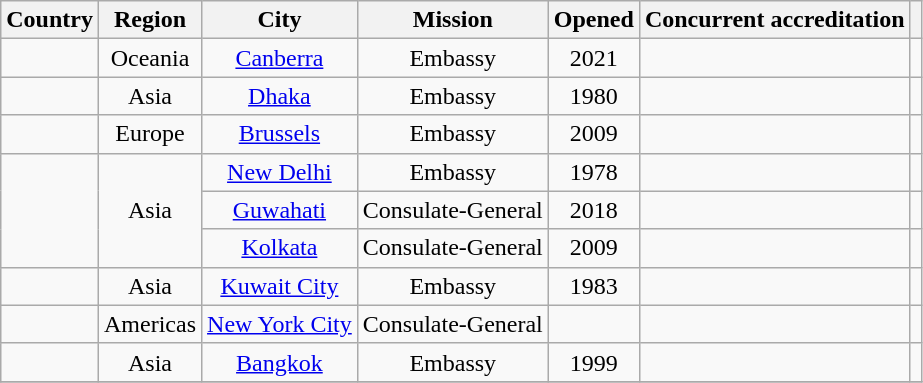<table class="wikitable sortable static-row-numbers static-row-header-text">
<tr>
<th scope="col">Country</th>
<th scope="col">Region</th>
<th scope="col">City</th>
<th scope="col">Mission</th>
<th scope="col">Opened</th>
<th scope="col" class="unsortable">Concurrent accreditation</th>
<th scope="col" class="unsortable"></th>
</tr>
<tr>
<td></td>
<td style="text-align:center;">Oceania</td>
<td style="text-align:center;"><a href='#'>Canberra</a></td>
<td style="text-align:center;">Embassy</td>
<td style="text-align:center;">2021</td>
<td></td>
<td style="text-align:center;"></td>
</tr>
<tr>
<td></td>
<td style="text-align:center;">Asia</td>
<td style="text-align:center;"><a href='#'>Dhaka</a></td>
<td style="text-align:center;">Embassy</td>
<td style="text-align:center;">1980</td>
<td></td>
<td style="text-align:center;"></td>
</tr>
<tr>
<td></td>
<td style="text-align:center;">Europe</td>
<td style="text-align:center;"><a href='#'>Brussels</a></td>
<td style="text-align:center;">Embassy</td>
<td style="text-align:center;">2009</td>
<td></td>
<td style="text-align:center;"></td>
</tr>
<tr>
<td rowspan=3></td>
<td style="text-align:center;" rowspan=3>Asia</td>
<td style="text-align:center;"><a href='#'>New Delhi</a></td>
<td style="text-align:center;">Embassy</td>
<td style="text-align:center;">1978</td>
<td></td>
<td style="text-align:center;"></td>
</tr>
<tr>
<td style="text-align:center;"><a href='#'>Guwahati</a></td>
<td style="text-align:center;">Consulate-General</td>
<td style="text-align:center;">2018</td>
<td></td>
<td style="text-align:center;"></td>
</tr>
<tr>
<td style="text-align:center;"><a href='#'>Kolkata</a></td>
<td style="text-align:center;">Consulate-General</td>
<td style="text-align:center;">2009</td>
<td></td>
<td style="text-align:center;"></td>
</tr>
<tr>
<td></td>
<td style="text-align:center;">Asia</td>
<td style="text-align:center;"><a href='#'>Kuwait City</a></td>
<td style="text-align:center;">Embassy</td>
<td style="text-align:center;">1983</td>
<td></td>
<td style="text-align:center;"></td>
</tr>
<tr>
<td></td>
<td style="text-align:center;">Americas</td>
<td style="text-align:center;"><a href='#'>New York City</a></td>
<td style="text-align:center;">Consulate-General</td>
<td style="text-align:center;"></td>
<td></td>
<td style="text-align:center;"></td>
</tr>
<tr>
<td></td>
<td style="text-align:center;">Asia</td>
<td style="text-align:center;"><a href='#'>Bangkok</a></td>
<td style="text-align:center;">Embassy</td>
<td style="text-align:center;">1999</td>
<td></td>
<td style="text-align:center;"></td>
</tr>
<tr>
</tr>
</table>
